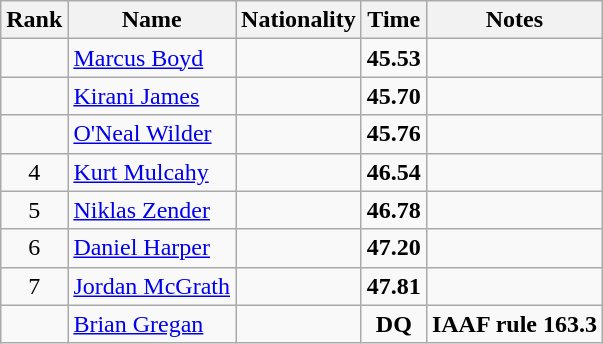<table class="wikitable sortable" style="text-align:center">
<tr>
<th>Rank</th>
<th>Name</th>
<th>Nationality</th>
<th>Time</th>
<th>Notes</th>
</tr>
<tr>
<td></td>
<td align=left><a href='#'>Marcus Boyd</a></td>
<td align=left></td>
<td><strong>45.53</strong></td>
<td></td>
</tr>
<tr>
<td></td>
<td align=left><a href='#'>Kirani James</a></td>
<td align=left></td>
<td><strong>45.70</strong></td>
<td></td>
</tr>
<tr>
<td></td>
<td align=left><a href='#'>O'Neal Wilder</a></td>
<td align=left></td>
<td><strong>45.76</strong></td>
<td></td>
</tr>
<tr>
<td>4</td>
<td align=left><a href='#'>Kurt Mulcahy</a></td>
<td align=left></td>
<td><strong>46.54</strong></td>
<td></td>
</tr>
<tr>
<td>5</td>
<td align=left><a href='#'>Niklas Zender</a></td>
<td align=left></td>
<td><strong>46.78</strong></td>
<td></td>
</tr>
<tr>
<td>6</td>
<td align=left><a href='#'>Daniel Harper</a></td>
<td align=left></td>
<td><strong>47.20</strong></td>
<td></td>
</tr>
<tr>
<td>7</td>
<td align=left><a href='#'>Jordan McGrath</a></td>
<td align=left></td>
<td><strong>47.81</strong></td>
<td></td>
</tr>
<tr>
<td></td>
<td align=left><a href='#'>Brian Gregan</a></td>
<td align=left></td>
<td><strong>DQ</strong></td>
<td><strong>IAAF rule 163.3</strong></td>
</tr>
</table>
